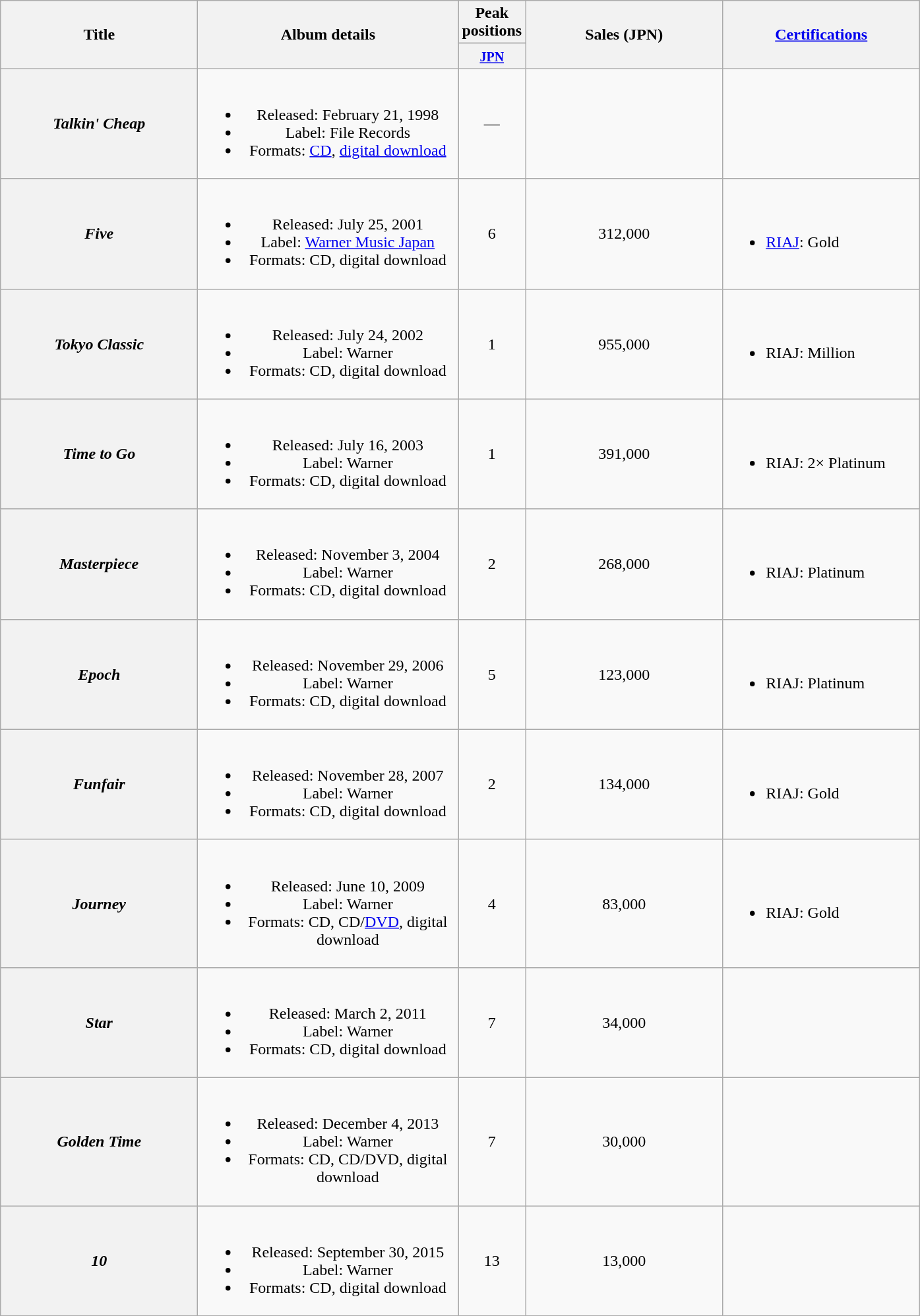<table class="wikitable plainrowheaders" style="text-align:center;">
<tr>
<th style="width:12em;" rowspan="2">Title</th>
<th style="width:16em;" rowspan="2">Album details</th>
<th colspan="1">Peak positions</th>
<th style="width:12em;" rowspan="2">Sales (JPN)</th>
<th style="width:12em;" rowspan="2"><a href='#'>Certifications</a></th>
</tr>
<tr>
<th style="width:2.5em;"><small><a href='#'>JPN</a></small><br></th>
</tr>
<tr>
<th scope="row"><em>Talkin' Cheap</em></th>
<td><br><ul><li>Released: February 21, 1998 </li><li>Label: File Records</li><li>Formats: <a href='#'>CD</a>, <a href='#'>digital download</a></li></ul></td>
<td>—</td>
<td></td>
<td align="left"></td>
</tr>
<tr>
<th scope="row"><em>Five</em></th>
<td><br><ul><li>Released: July 25, 2001 </li><li>Label: <a href='#'>Warner Music Japan</a></li><li>Formats: CD, digital download</li></ul></td>
<td>6</td>
<td>312,000</td>
<td align="left"><br><ul><li><a href='#'>RIAJ</a>: Gold</li></ul></td>
</tr>
<tr>
<th scope="row"><em>Tokyo Classic</em></th>
<td><br><ul><li>Released: July 24, 2002 </li><li>Label: Warner</li><li>Formats: CD, digital download</li></ul></td>
<td>1</td>
<td>955,000</td>
<td align="left"><br><ul><li>RIAJ: Million</li></ul></td>
</tr>
<tr>
<th scope="row"><em>Time to Go</em></th>
<td><br><ul><li>Released: July 16, 2003 </li><li>Label: Warner</li><li>Formats: CD, digital download</li></ul></td>
<td>1</td>
<td>391,000</td>
<td align="left"><br><ul><li>RIAJ: 2× Platinum</li></ul></td>
</tr>
<tr>
<th scope="row"><em>Masterpiece</em></th>
<td><br><ul><li>Released: November 3, 2004 </li><li>Label: Warner</li><li>Formats: CD, digital download</li></ul></td>
<td>2</td>
<td>268,000</td>
<td align="left"><br><ul><li>RIAJ: Platinum</li></ul></td>
</tr>
<tr>
<th scope="row"><em>Epoch</em></th>
<td><br><ul><li>Released: November 29, 2006 </li><li>Label: Warner</li><li>Formats: CD, digital download</li></ul></td>
<td>5</td>
<td>123,000</td>
<td align="left"><br><ul><li>RIAJ: Platinum</li></ul></td>
</tr>
<tr>
<th scope="row"><em>Funfair</em></th>
<td><br><ul><li>Released: November 28, 2007 </li><li>Label: Warner</li><li>Formats: CD, digital download</li></ul></td>
<td>2</td>
<td>134,000</td>
<td align="left"><br><ul><li>RIAJ: Gold</li></ul></td>
</tr>
<tr>
<th scope="row"><em>Journey</em></th>
<td><br><ul><li>Released: June 10, 2009 </li><li>Label: Warner</li><li>Formats: CD, CD/<a href='#'>DVD</a>, digital download</li></ul></td>
<td>4</td>
<td>83,000</td>
<td align="left"><br><ul><li>RIAJ: Gold</li></ul></td>
</tr>
<tr>
<th scope="row"><em>Star</em></th>
<td><br><ul><li>Released: March 2, 2011 </li><li>Label: Warner</li><li>Formats: CD, digital download</li></ul></td>
<td>7</td>
<td>34,000</td>
<td align="left"></td>
</tr>
<tr>
<th scope="row"><em>Golden Time</em></th>
<td><br><ul><li>Released: December 4, 2013 </li><li>Label: Warner</li><li>Formats: CD, CD/DVD, digital download</li></ul></td>
<td>7</td>
<td>30,000</td>
<td align="left"></td>
</tr>
<tr>
<th scope="row"><em>10</em></th>
<td><br><ul><li>Released: September 30, 2015 </li><li>Label: Warner</li><li>Formats: CD, digital download</li></ul></td>
<td>13</td>
<td>13,000</td>
<td align="left"></td>
</tr>
</table>
